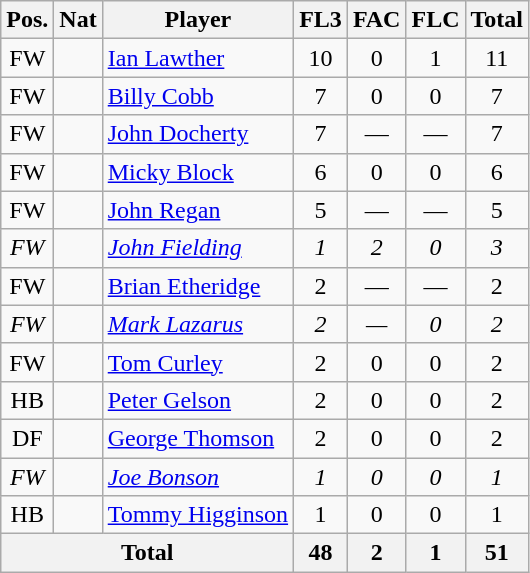<table class="wikitable"  style="text-align:center; border:1px #aaa solid;">
<tr>
<th>Pos.</th>
<th>Nat</th>
<th>Player</th>
<th>FL3</th>
<th>FAC</th>
<th>FLC</th>
<th>Total</th>
</tr>
<tr>
<td>FW</td>
<td></td>
<td style="text-align:left;"><a href='#'>Ian Lawther</a></td>
<td>10</td>
<td>0</td>
<td>1</td>
<td>11</td>
</tr>
<tr>
<td>FW</td>
<td></td>
<td style="text-align:left;"><a href='#'>Billy Cobb</a></td>
<td>7</td>
<td>0</td>
<td>0</td>
<td>7</td>
</tr>
<tr>
<td>FW</td>
<td></td>
<td style="text-align:left;"><a href='#'>John Docherty</a></td>
<td>7</td>
<td>—</td>
<td>—</td>
<td>7</td>
</tr>
<tr>
<td>FW</td>
<td></td>
<td style="text-align:left;"><a href='#'>Micky Block</a></td>
<td>6</td>
<td>0</td>
<td>0</td>
<td>6</td>
</tr>
<tr>
<td>FW</td>
<td></td>
<td style="text-align:left;"><a href='#'>John Regan</a></td>
<td>5</td>
<td>—</td>
<td>—</td>
<td>5</td>
</tr>
<tr>
<td><em>FW</em></td>
<td><em></em></td>
<td style="text-align:left;"><a href='#'><em>John Fielding</em></a></td>
<td><em>1</em></td>
<td><em>2</em></td>
<td><em>0</em></td>
<td><em>3</em></td>
</tr>
<tr>
<td>FW</td>
<td></td>
<td style="text-align:left;"><a href='#'>Brian Etheridge</a></td>
<td>2</td>
<td>—</td>
<td>—</td>
<td>2</td>
</tr>
<tr>
<td><em>FW</em></td>
<td><em></em></td>
<td style="text-align:left;"><em><a href='#'>Mark Lazarus</a></em></td>
<td><em>2</em></td>
<td><em>—</em></td>
<td><em>0</em></td>
<td><em>2</em></td>
</tr>
<tr>
<td>FW</td>
<td></td>
<td style="text-align:left;"><a href='#'>Tom Curley</a></td>
<td>2</td>
<td>0</td>
<td>0</td>
<td>2</td>
</tr>
<tr>
<td>HB</td>
<td></td>
<td style="text-align:left;"><a href='#'>Peter Gelson</a></td>
<td>2</td>
<td>0</td>
<td>0</td>
<td>2</td>
</tr>
<tr>
<td>DF</td>
<td></td>
<td style="text-align:left;"><a href='#'>George Thomson</a></td>
<td>2</td>
<td>0</td>
<td>0</td>
<td>2</td>
</tr>
<tr>
<td><em>FW</em></td>
<td><em></em></td>
<td style="text-align:left;"><em><a href='#'>Joe Bonson</a></em></td>
<td><em>1</em></td>
<td><em>0</em></td>
<td><em>0</em></td>
<td><em>1</em></td>
</tr>
<tr>
<td>HB</td>
<td></td>
<td style="text-align:left;"><a href='#'>Tommy Higginson</a></td>
<td>1</td>
<td>0</td>
<td>0</td>
<td>1</td>
</tr>
<tr>
<th colspan="3">Total</th>
<th>48</th>
<th>2</th>
<th>1</th>
<th>51</th>
</tr>
</table>
